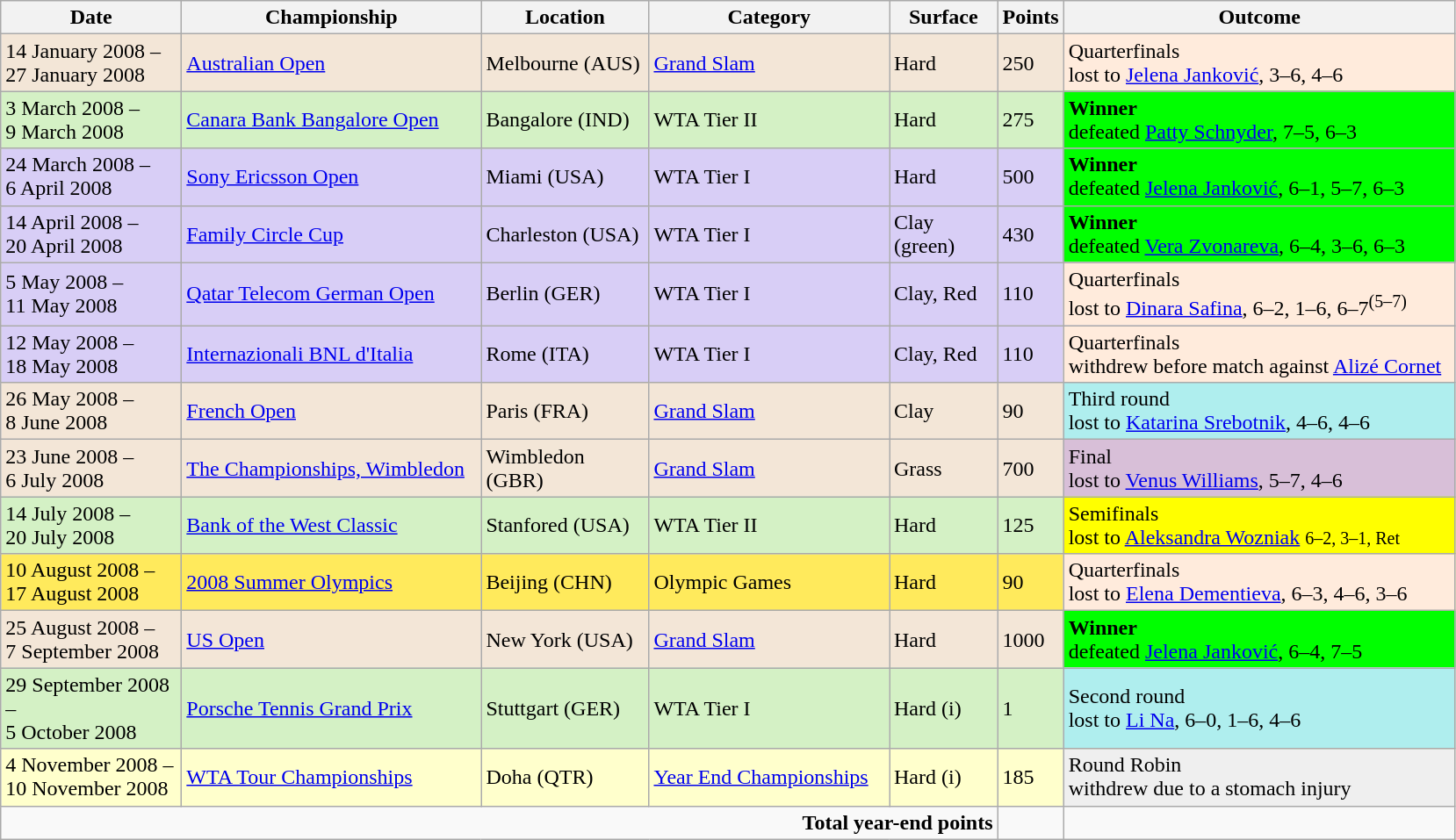<table class="wikitable">
<tr>
<th width=130>Date</th>
<th width=220>Championship</th>
<th width=120>Location</th>
<th width=175>Category</th>
<th width=75>Surface</th>
<th width=40>Points</th>
<th width=290>Outcome</th>
</tr>
<tr style="background:#f3e6d7;">
<td>14 January 2008 –<br>27 January 2008</td>
<td><a href='#'>Australian Open</a></td>
<td>Melbourne (AUS)</td>
<td><a href='#'>Grand Slam</a></td>
<td>Hard</td>
<td>250</td>
<td style="background:#ffebdc;">Quarterfinals <br>lost to <a href='#'>Jelena Janković</a>, 3–6, 4–6</td>
</tr>
<tr style="background:#d4f1c5;">
<td>3 March 2008 –<br>9 March 2008</td>
<td><a href='#'>Canara Bank Bangalore Open</a></td>
<td>Bangalore (IND)</td>
<td>WTA Tier II</td>
<td>Hard</td>
<td>275</td>
<td style="background:lime;"><strong>Winner</strong> <br>defeated <a href='#'>Patty Schnyder</a>, 7–5, 6–3</td>
</tr>
<tr style="background:#d8cef6;">
<td>24 March 2008 –<br>6 April 2008</td>
<td><a href='#'>Sony Ericsson Open</a></td>
<td>Miami (USA)</td>
<td>WTA Tier I</td>
<td>Hard</td>
<td>500</td>
<td style="background:lime;"><strong>Winner</strong> <br>defeated <a href='#'>Jelena Janković</a>, 6–1, 5–7, 6–3</td>
</tr>
<tr style="background:#d8cef6;">
<td>14 April 2008 –<br>20 April 2008</td>
<td><a href='#'>Family Circle Cup</a></td>
<td>Charleston (USA)</td>
<td>WTA Tier I</td>
<td>Clay (green)</td>
<td>430</td>
<td style="background:lime;"><strong>Winner</strong> <br>defeated <a href='#'>Vera Zvonareva</a>, 6–4, 3–6, 6–3</td>
</tr>
<tr style="background:#d8cef6;">
<td>5 May 2008 –<br>11 May 2008</td>
<td><a href='#'>Qatar Telecom German Open</a></td>
<td>Berlin (GER)</td>
<td>WTA Tier I</td>
<td>Clay, Red</td>
<td>110</td>
<td style="background:#ffebdc;">Quarterfinals <br>lost to <a href='#'>Dinara Safina</a>, 6–2, 1–6, 6–7<sup>(5–7)</sup></td>
</tr>
<tr style="background:#d8cef6;">
<td>12 May 2008 –<br>18 May 2008</td>
<td><a href='#'>Internazionali BNL d'Italia</a></td>
<td>Rome (ITA)</td>
<td>WTA Tier I</td>
<td>Clay, Red</td>
<td>110</td>
<td style="background:#ffebdc;">Quarterfinals <br>withdrew before match against <a href='#'>Alizé Cornet</a></td>
</tr>
<tr style="background:#f3e6d7;">
<td>26 May 2008 –<br>8 June 2008</td>
<td><a href='#'>French Open</a></td>
<td>Paris (FRA)</td>
<td><a href='#'>Grand Slam</a></td>
<td>Clay</td>
<td>90</td>
<td style="background:#afeeee;">Third round <br>lost to <a href='#'>Katarina Srebotnik</a>, 4–6, 4–6</td>
</tr>
<tr style="background:#f3e6d7;">
<td>23 June 2008 –<br>6 July 2008</td>
<td><a href='#'>The Championships, Wimbledon</a></td>
<td>Wimbledon (GBR)</td>
<td><a href='#'>Grand Slam</a></td>
<td>Grass</td>
<td>700</td>
<td style="background:thistle;">Final <br>lost to <a href='#'>Venus Williams</a>, 5–7, 4–6</td>
</tr>
<tr style="background:#d4f1c5;">
<td>14 July 2008 –<br>20 July 2008</td>
<td><a href='#'>Bank of the West Classic</a></td>
<td>Stanfored (USA)</td>
<td>WTA Tier II</td>
<td>Hard</td>
<td>125</td>
<td style="background:yellow;">Semifinals <br> lost to <a href='#'>Aleksandra Wozniak</a> <small>6–2, 3–1, Ret</small></td>
</tr>
<tr style="background:#ffea5c;">
<td>10 August 2008 –<br>17 August 2008</td>
<td><a href='#'>2008 Summer Olympics</a></td>
<td>Beijing (CHN)</td>
<td>Olympic Games</td>
<td>Hard</td>
<td>90</td>
<td style="background:#ffebdc;">Quarterfinals <br>lost to <a href='#'>Elena Dementieva</a>, 6–3, 4–6, 3–6</td>
</tr>
<tr style="background:#f3e6d7;">
<td>25 August 2008 –<br>7 September 2008</td>
<td><a href='#'>US Open</a></td>
<td>New York (USA)</td>
<td><a href='#'>Grand Slam</a></td>
<td>Hard</td>
<td>1000</td>
<td style="background:lime;"><strong>Winner</strong> <br>defeated <a href='#'>Jelena Janković</a>, 6–4, 7–5</td>
</tr>
<tr style="background:#d4f1c5;">
<td>29 September 2008 –<br>5 October 2008</td>
<td><a href='#'>Porsche Tennis Grand Prix</a></td>
<td>Stuttgart (GER)</td>
<td>WTA Tier I</td>
<td>Hard (i)</td>
<td>1</td>
<td style="background:#afeeee;">Second round <br>lost to <a href='#'>Li Na</a>, 6–0, 1–6, 4–6</td>
</tr>
<tr style="background:#ffffcc;">
<td>4 November 2008 –<br>10 November 2008</td>
<td><a href='#'>WTA Tour Championships</a></td>
<td>Doha (QTR)</td>
<td><a href='#'>Year End Championships</a></td>
<td>Hard (i)</td>
<td>185</td>
<td style="background:#EFEFEF;">Round Robin <br>withdrew due to a stomach injury</td>
</tr>
<tr>
<td colspan=5 align=right><strong>Total year-end points</strong></td>
<td></td>
<td></td>
</tr>
</table>
